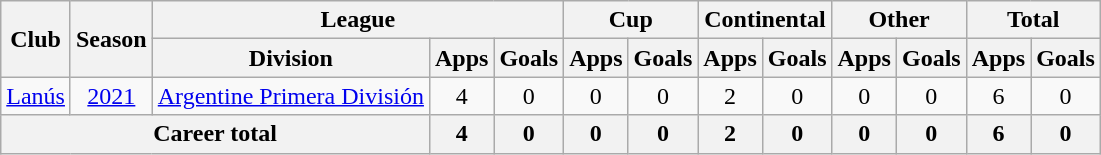<table class="wikitable" style="text-align: center">
<tr>
<th rowspan="2">Club</th>
<th rowspan="2">Season</th>
<th colspan="3">League</th>
<th colspan="2">Cup</th>
<th colspan="2">Continental</th>
<th colspan="2">Other</th>
<th colspan="2">Total</th>
</tr>
<tr>
<th>Division</th>
<th>Apps</th>
<th>Goals</th>
<th>Apps</th>
<th>Goals</th>
<th>Apps</th>
<th>Goals</th>
<th>Apps</th>
<th>Goals</th>
<th>Apps</th>
<th>Goals</th>
</tr>
<tr>
<td><a href='#'>Lanús</a></td>
<td><a href='#'>2021</a></td>
<td><a href='#'>Argentine Primera División</a></td>
<td>4</td>
<td>0</td>
<td>0</td>
<td>0</td>
<td>2</td>
<td>0</td>
<td>0</td>
<td>0</td>
<td>6</td>
<td>0</td>
</tr>
<tr>
<th colspan=3>Career total</th>
<th>4</th>
<th>0</th>
<th>0</th>
<th>0</th>
<th>2</th>
<th>0</th>
<th>0</th>
<th>0</th>
<th>6</th>
<th>0</th>
</tr>
</table>
